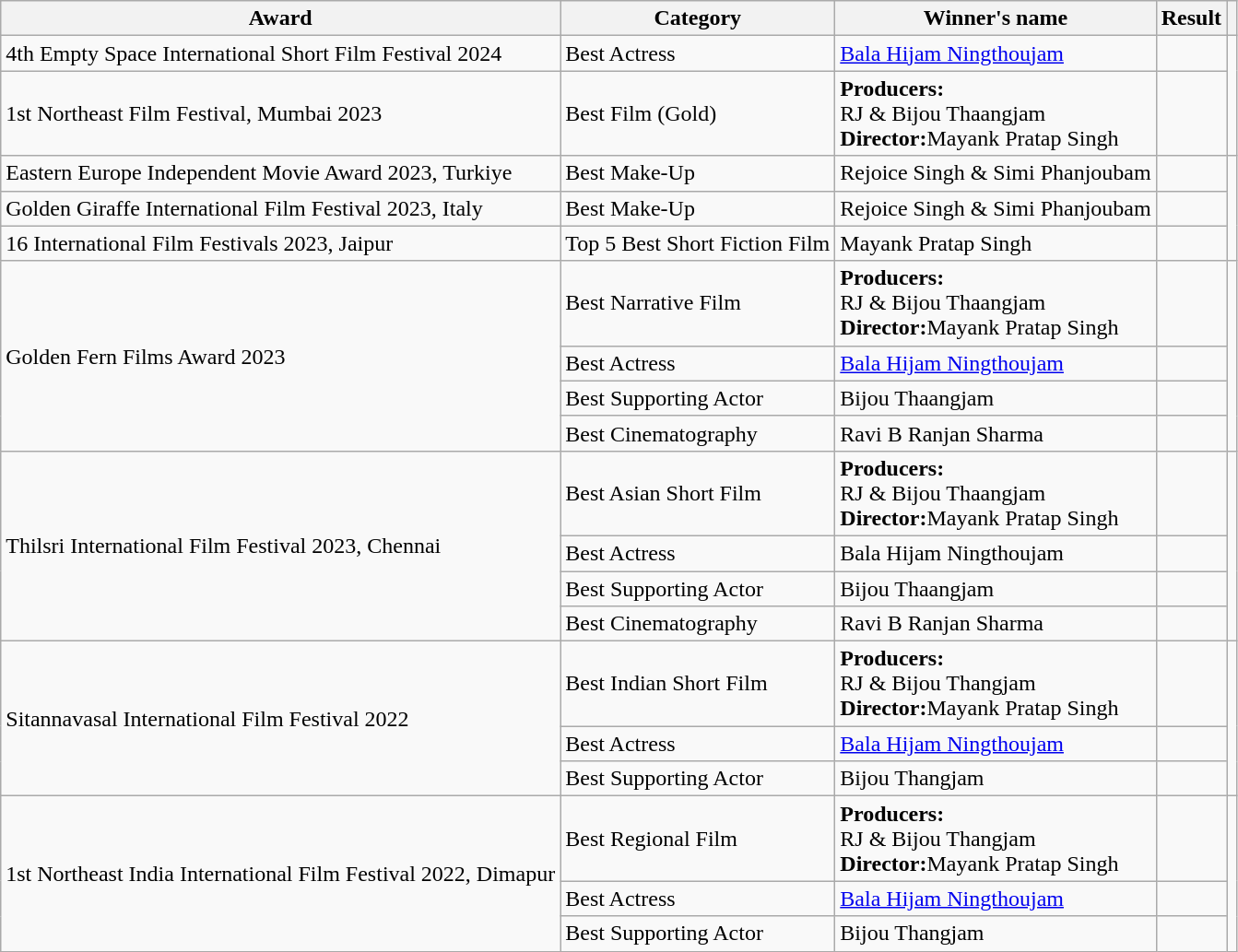<table class="wikitable sortable">
<tr>
<th>Award</th>
<th>Category</th>
<th>Winner's name</th>
<th>Result</th>
<th></th>
</tr>
<tr>
<td>4th Empty Space International Short Film Festival 2024</td>
<td>Best Actress</td>
<td><a href='#'>Bala Hijam Ningthoujam</a></td>
<td></td>
<td rowspan="2"></td>
</tr>
<tr>
<td>1st Northeast Film Festival, Mumbai 2023</td>
<td>Best Film (Gold)</td>
<td><strong>Producers:</strong><br>RJ & Bijou Thaangjam<br><strong>Director:</strong>Mayank Pratap Singh</td>
<td></td>
</tr>
<tr>
<td>Eastern Europe Independent Movie Award 2023, Turkiye</td>
<td>Best Make-Up</td>
<td>Rejoice Singh & Simi Phanjoubam</td>
<td></td>
<td rowspan="3"></td>
</tr>
<tr>
<td>Golden Giraffe International Film Festival 2023, Italy</td>
<td>Best Make-Up</td>
<td>Rejoice Singh & Simi Phanjoubam</td>
<td></td>
</tr>
<tr>
<td>16 International Film Festivals 2023, Jaipur</td>
<td>Top 5 Best Short Fiction Film</td>
<td>Mayank Pratap Singh</td>
<td></td>
</tr>
<tr>
<td rowspan="4">Golden Fern Films Award 2023</td>
<td>Best Narrative Film</td>
<td><strong>Producers:</strong><br>RJ & Bijou Thaangjam<br><strong>Director:</strong>Mayank Pratap Singh</td>
<td></td>
<td rowspan="4"></td>
</tr>
<tr>
<td>Best Actress</td>
<td><a href='#'>Bala Hijam Ningthoujam</a></td>
<td></td>
</tr>
<tr>
<td>Best Supporting Actor</td>
<td>Bijou Thaangjam</td>
<td></td>
</tr>
<tr>
<td>Best Cinematography</td>
<td>Ravi B Ranjan Sharma</td>
<td></td>
</tr>
<tr>
<td rowspan="4">Thilsri International Film Festival 2023, Chennai</td>
<td>Best Asian Short Film</td>
<td><strong>Producers:</strong><br>RJ & Bijou Thaangjam<br><strong>Director:</strong>Mayank Pratap Singh</td>
<td></td>
<td rowspan="4"></td>
</tr>
<tr>
<td>Best Actress</td>
<td>Bala Hijam Ningthoujam</td>
<td></td>
</tr>
<tr>
<td>Best Supporting Actor</td>
<td>Bijou Thaangjam</td>
<td></td>
</tr>
<tr>
<td>Best Cinematography</td>
<td>Ravi B Ranjan Sharma</td>
<td></td>
</tr>
<tr>
<td rowspan="3">Sitannavasal International Film Festival 2022</td>
<td>Best Indian Short Film</td>
<td><strong>Producers:</strong><br>RJ & Bijou Thangjam<br><strong>Director:</strong>Mayank Pratap Singh</td>
<td></td>
<td rowspan="3"></td>
</tr>
<tr>
<td>Best Actress</td>
<td><a href='#'>Bala Hijam Ningthoujam</a></td>
<td></td>
</tr>
<tr>
<td>Best Supporting Actor</td>
<td>Bijou Thangjam</td>
<td></td>
</tr>
<tr>
<td rowspan="3">1st Northeast India International Film Festival 2022, Dimapur</td>
<td>Best Regional Film</td>
<td><strong>Producers:</strong><br>RJ & Bijou Thangjam<br><strong>Director:</strong>Mayank Pratap Singh</td>
<td></td>
<td rowspan="3"></td>
</tr>
<tr>
<td>Best Actress</td>
<td><a href='#'>Bala Hijam Ningthoujam</a></td>
<td></td>
</tr>
<tr>
<td>Best Supporting Actor</td>
<td>Bijou Thangjam</td>
<td></td>
</tr>
</table>
